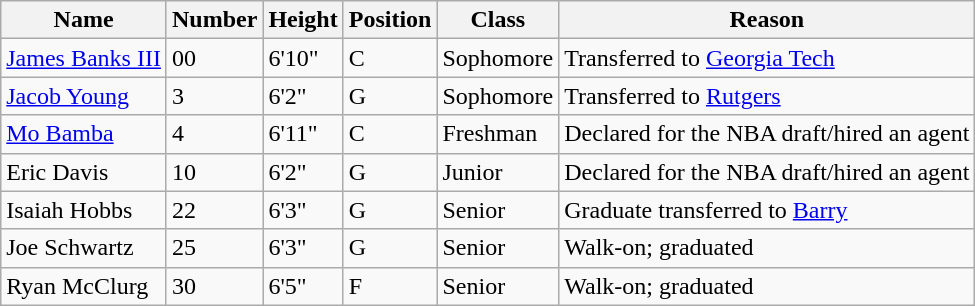<table class="wikitable">
<tr>
<th>Name</th>
<th>Number</th>
<th>Height</th>
<th>Position</th>
<th>Class</th>
<th>Reason</th>
</tr>
<tr>
<td><a href='#'>James Banks III</a></td>
<td>00</td>
<td>6'10"</td>
<td>C</td>
<td>Sophomore</td>
<td>Transferred to <a href='#'>Georgia Tech</a></td>
</tr>
<tr>
<td><a href='#'>Jacob Young</a></td>
<td>3</td>
<td>6'2"</td>
<td>G</td>
<td>Sophomore</td>
<td>Transferred to <a href='#'>Rutgers</a></td>
</tr>
<tr>
<td><a href='#'>Mo Bamba</a></td>
<td>4</td>
<td>6'11"</td>
<td>C</td>
<td>Freshman</td>
<td>Declared for the NBA draft/hired an agent</td>
</tr>
<tr>
<td>Eric Davis</td>
<td>10</td>
<td>6'2"</td>
<td>G</td>
<td>Junior</td>
<td>Declared for the NBA draft/hired an agent</td>
</tr>
<tr>
<td>Isaiah Hobbs</td>
<td>22</td>
<td>6'3"</td>
<td>G</td>
<td>Senior</td>
<td>Graduate transferred to <a href='#'>Barry</a></td>
</tr>
<tr>
<td>Joe Schwartz</td>
<td>25</td>
<td>6'3"</td>
<td>G</td>
<td>Senior</td>
<td>Walk-on; graduated</td>
</tr>
<tr>
<td>Ryan McClurg</td>
<td>30</td>
<td>6'5"</td>
<td>F</td>
<td>Senior</td>
<td>Walk-on; graduated</td>
</tr>
</table>
